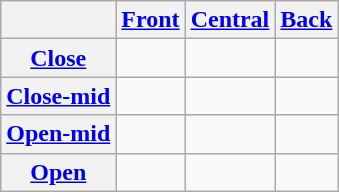<table class="wikitable" style="text-align: center;">
<tr>
<th></th>
<th><a href='#'>Front</a></th>
<th><a href='#'>Central</a></th>
<th><a href='#'>Back</a></th>
</tr>
<tr>
<th><a href='#'>Close</a></th>
<td> </td>
<td></td>
<td> </td>
</tr>
<tr>
<th><a href='#'>Close-mid</a></th>
<td></td>
<td></td>
<td></td>
</tr>
<tr>
<th><a href='#'>Open-mid</a></th>
<td> </td>
<td></td>
<td> </td>
</tr>
<tr>
<th><a href='#'>Open</a></th>
<td></td>
<td> </td>
<td></td>
</tr>
</table>
